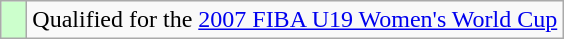<table class="wikitable">
<tr>
<td width=10px bgcolor="#ccffcc"></td>
<td>Qualified for the <a href='#'>2007 FIBA U19 Women's World Cup</a></td>
</tr>
</table>
